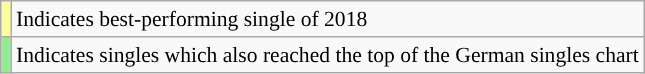<table class="wikitable" style="font-size:90%;">
<tr>
<td style="background-color:#FFFF99"></td>
<td>Indicates best-performing single of 2018</td>
</tr>
<tr>
<td style="background-color:lightgreen"></td>
<td>Indicates singles which also reached the top of the German singles chart</td>
</tr>
</table>
